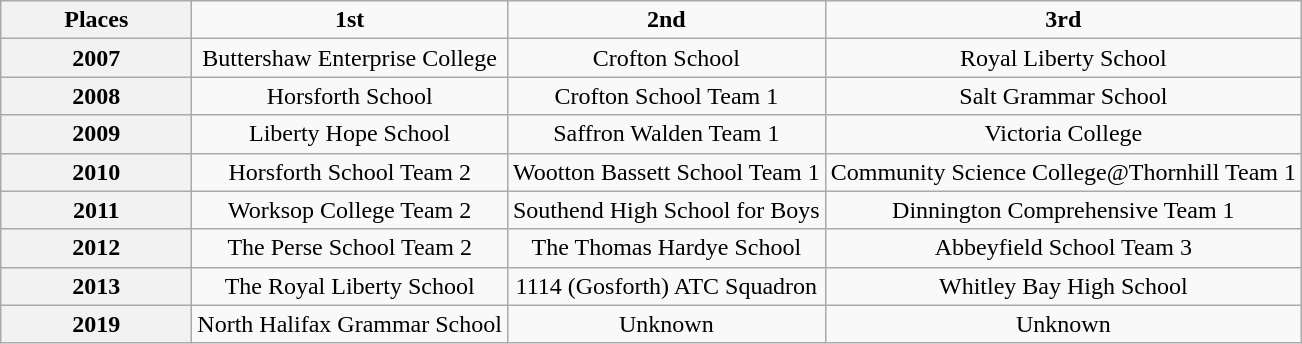<table class="wikitable" style="text-align:center">
<tr>
<th scope="col" style="width:120px;">Places</th>
<td><strong>1st</strong></td>
<td><strong>2nd</strong></td>
<td><strong>3rd</strong></td>
</tr>
<tr>
<th scope="row">2007</th>
<td>Buttershaw Enterprise College</td>
<td>Crofton School</td>
<td>Royal Liberty School</td>
</tr>
<tr>
<th scope="row">2008</th>
<td>Horsforth School</td>
<td>Crofton School Team 1</td>
<td>Salt Grammar School</td>
</tr>
<tr>
<th scope="row">2009</th>
<td>Liberty Hope School</td>
<td>Saffron Walden Team 1</td>
<td>Victoria College</td>
</tr>
<tr>
<th scope="row">2010</th>
<td>Horsforth School Team 2</td>
<td>Wootton Bassett School Team 1</td>
<td>Community Science College@Thornhill Team 1</td>
</tr>
<tr>
<th scope="row">2011</th>
<td>Worksop College Team 2</td>
<td>Southend High School for Boys</td>
<td>Dinnington Comprehensive Team 1</td>
</tr>
<tr>
<th scope="row">2012</th>
<td>The Perse School Team 2</td>
<td>The Thomas Hardye School</td>
<td>Abbeyfield School Team 3</td>
</tr>
<tr>
<th scope="row">2013</th>
<td>The Royal Liberty School</td>
<td>1114 (Gosforth) ATC Squadron</td>
<td>Whitley Bay High School</td>
</tr>
<tr>
<th scope="row">2019</th>
<td>North Halifax Grammar School</td>
<td>Unknown</td>
<td>Unknown</td>
</tr>
</table>
